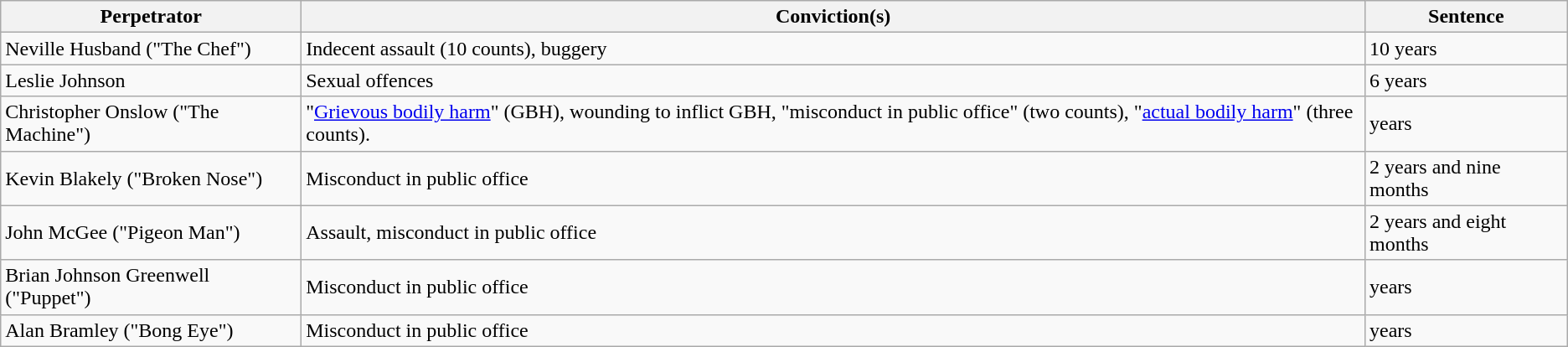<table class="wikitable">
<tr>
<th>Perpetrator</th>
<th>Conviction(s)</th>
<th>Sentence</th>
</tr>
<tr>
<td>Neville Husband ("The Chef")</td>
<td>Indecent assault (10 counts), buggery</td>
<td>10 years</td>
</tr>
<tr>
<td>Leslie Johnson</td>
<td>Sexual offences</td>
<td>6 years</td>
</tr>
<tr>
<td>Christopher Onslow ("The Machine")</td>
<td>"<a href='#'>Grievous bodily harm</a>" (GBH), wounding to inflict GBH, "misconduct in public office" (two counts), "<a href='#'>actual bodily harm</a>" (three counts).</td>
<td> years</td>
</tr>
<tr>
<td>Kevin Blakely ("Broken Nose")</td>
<td>Misconduct in public office</td>
<td>2 years and nine months</td>
</tr>
<tr>
<td>John McGee ("Pigeon Man")</td>
<td>Assault, misconduct in public office</td>
<td>2 years and eight months</td>
</tr>
<tr>
<td>Brian Johnson Greenwell ("Puppet")</td>
<td>Misconduct in public office</td>
<td> years</td>
</tr>
<tr>
<td>Alan Bramley ("Bong Eye")</td>
<td>Misconduct in public office</td>
<td> years</td>
</tr>
</table>
